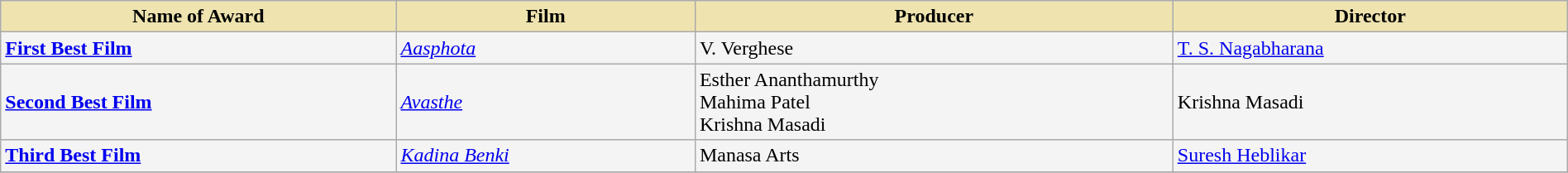<table class="wikitable" style="width:100%;">
<tr>
<th style="background-color:#EFE4B0;">Name of Award</th>
<th style="background-color:#EFE4B0;">Film</th>
<th style="background-color:#EFE4B0;">Producer</th>
<th style="background-color:#EFE4B0;">Director</th>
</tr>
<tr style="background-color:#F4F4F4">
<td><strong><a href='#'>First Best Film</a></strong></td>
<td><em><a href='#'>Aasphota</a></em></td>
<td>V. Verghese</td>
<td><a href='#'>T. S. Nagabharana</a></td>
</tr>
<tr style="background-color:#F4F4F4">
<td><strong><a href='#'>Second Best Film</a></strong></td>
<td><em><a href='#'>Avasthe</a></em></td>
<td>Esther Ananthamurthy<br>Mahima Patel<br>Krishna Masadi</td>
<td>Krishna Masadi</td>
</tr>
<tr style="background-color:#F4F4F4">
<td><strong><a href='#'>Third Best Film</a></strong></td>
<td><em><a href='#'>Kadina Benki</a></em></td>
<td>Manasa Arts</td>
<td><a href='#'>Suresh Heblikar</a></td>
</tr>
<tr style="background-color:#F4F4F4">
</tr>
</table>
